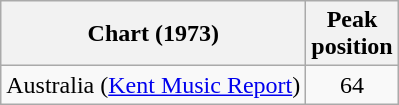<table class="wikitable">
<tr>
<th>Chart (1973)</th>
<th>Peak<br>position</th>
</tr>
<tr>
<td>Australia (<a href='#'>Kent Music Report</a>)</td>
<td style="text-align:center;">64</td>
</tr>
</table>
